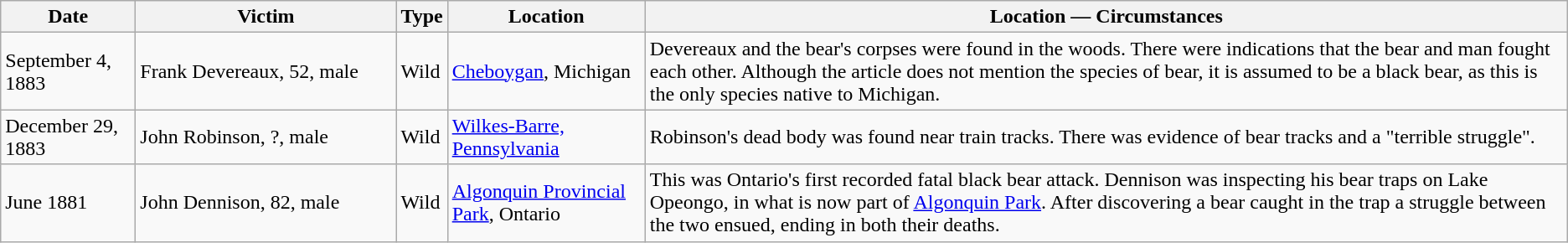<table class="wikitable sortable">
<tr>
<th style="width:100px;" class="unsortable">Date</th>
<th style="width:200px;" class="unsortable">Victim</th>
<th class="unsortable">Type</th>
<th style="width:150px;" class="unsortable">Location</th>
<th class=unsortable>Location — Circumstances</th>
</tr>
<tr>
<td>September 4, 1883</td>
<td>Frank Devereaux, 52, male</td>
<td>Wild</td>
<td><a href='#'>Cheboygan</a>, Michigan</td>
<td>Devereaux and the bear's corpses were found in the woods. There were indications that the bear and man fought each other. Although the article does not mention the species of bear, it is assumed to be a black bear, as this is the only species native to Michigan.</td>
</tr>
<tr>
<td>December 29, 1883</td>
<td>John Robinson, ?, male</td>
<td>Wild</td>
<td><a href='#'>Wilkes-Barre, Pennsylvania</a></td>
<td>Robinson's dead body was found near train tracks. There was evidence of bear tracks and a "terrible struggle".</td>
</tr>
<tr>
<td>June 1881</td>
<td>John Dennison, 82, male</td>
<td>Wild</td>
<td><a href='#'>Algonquin Provincial Park</a>, Ontario</td>
<td>This was Ontario's first recorded fatal black bear attack. Dennison was inspecting his bear traps on Lake Opeongo, in what is now part of <a href='#'>Algonquin Park</a>. After discovering a bear caught in the trap a struggle between the two ensued, ending in both their deaths.</td>
</tr>
</table>
